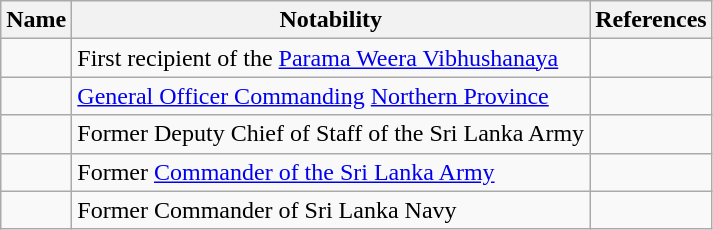<table class="wikitable sortable">
<tr>
<th>Name</th>
<th>Notability</th>
<th>References</th>
</tr>
<tr>
<td></td>
<td>First recipient of the <a href='#'>Parama Weera Vibhushanaya</a></td>
<td></td>
</tr>
<tr>
<td></td>
<td><a href='#'>General Officer Commanding</a> <a href='#'>Northern Province</a></td>
<td></td>
</tr>
<tr>
<td></td>
<td>Former Deputy Chief of Staff of the Sri Lanka Army</td>
<td></td>
</tr>
<tr>
<td></td>
<td>Former <a href='#'>Commander of the Sri Lanka Army</a></td>
<td></td>
</tr>
<tr>
<td></td>
<td>Former Commander of Sri Lanka Navy</td>
<td></td>
</tr>
</table>
